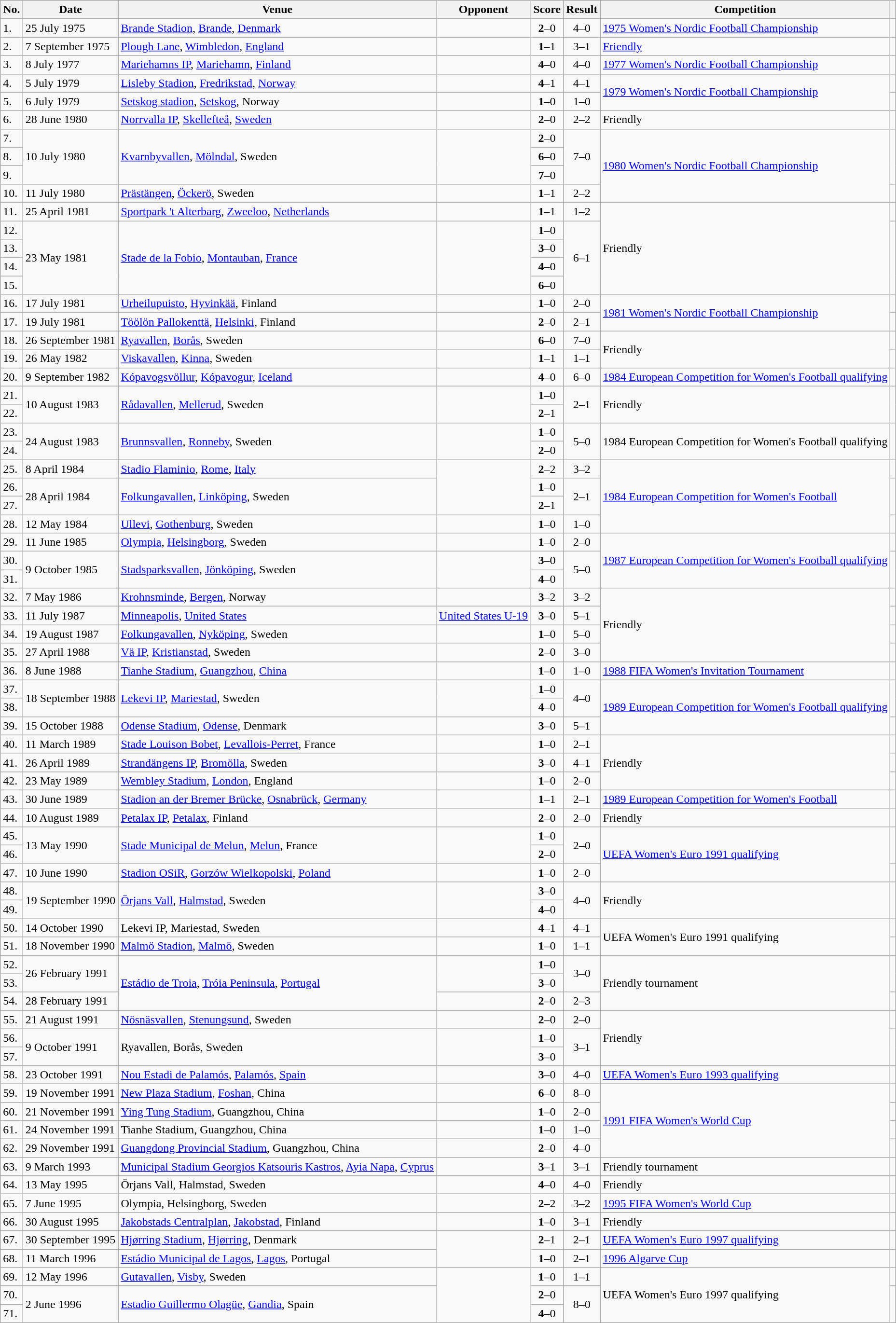<table class="wikitable">
<tr>
<th>No.</th>
<th>Date</th>
<th>Venue</th>
<th>Opponent</th>
<th>Score</th>
<th>Result</th>
<th>Competition</th>
<th></th>
</tr>
<tr>
<td>1.</td>
<td>25 July 1975</td>
<td><a href='#'>Brande Stadion</a>, <a href='#'>Brande</a>, <a href='#'>Denmark</a></td>
<td></td>
<td align=center><strong>2</strong>–0</td>
<td align=center>4–0</td>
<td><a href='#'>1975 Women's Nordic Football Championship</a></td>
<td></td>
</tr>
<tr>
<td>2.</td>
<td>7 September 1975</td>
<td><a href='#'>Plough Lane</a>, <a href='#'>Wimbledon</a>, <a href='#'>England</a></td>
<td></td>
<td align=center><strong>1</strong>–1</td>
<td align=center>3–1</td>
<td><a href='#'>Friendly</a></td>
<td></td>
</tr>
<tr>
<td>3.</td>
<td>8 July 1977</td>
<td><a href='#'>Mariehamns IP</a>, <a href='#'>Mariehamn</a>, <a href='#'>Finland</a></td>
<td></td>
<td align=center><strong>4</strong>–0</td>
<td align=center>4–0</td>
<td><a href='#'>1977 Women's Nordic Football Championship</a></td>
<td></td>
</tr>
<tr>
<td>4.</td>
<td>5 July 1979</td>
<td><a href='#'>Lisleby Stadion</a>, <a href='#'>Fredrikstad</a>, <a href='#'>Norway</a></td>
<td></td>
<td align=center><strong>4</strong>–1</td>
<td align=center>4–1</td>
<td rowspan=2><a href='#'>1979 Women's Nordic Football Championship</a></td>
<td></td>
</tr>
<tr>
<td>5.</td>
<td>6 July 1979</td>
<td><a href='#'>Setskog stadion</a>, <a href='#'>Setskog</a>, Norway</td>
<td></td>
<td align=center><strong>1</strong>–0</td>
<td align=center>1–0</td>
<td></td>
</tr>
<tr>
<td>6.</td>
<td>28 June 1980</td>
<td><a href='#'>Norrvalla IP</a>, <a href='#'>Skellefteå</a>, <a href='#'>Sweden</a></td>
<td></td>
<td align=center><strong>2</strong>–0</td>
<td align=center>2–2</td>
<td>Friendly</td>
<td></td>
</tr>
<tr>
<td>7.</td>
<td rowspan=3>10 July 1980</td>
<td rowspan=3><a href='#'>Kvarnbyvallen</a>, <a href='#'>Mölndal</a>, Sweden</td>
<td rowspan=3></td>
<td align=center><strong>2</strong>–0</td>
<td rowspan=3 align=center>7–0</td>
<td rowspan=4><a href='#'>1980 Women's Nordic Football Championship</a></td>
<td rowspan=3></td>
</tr>
<tr>
<td>8.</td>
<td align=center><strong>6</strong>–0</td>
</tr>
<tr>
<td>9.</td>
<td align=center><strong>7</strong>–0</td>
</tr>
<tr>
<td>10.</td>
<td>11 July 1980</td>
<td><a href='#'>Prästängen</a>, <a href='#'>Öckerö</a>, Sweden</td>
<td></td>
<td align=center><strong>1</strong>–1</td>
<td align=center>2–2</td>
<td></td>
</tr>
<tr>
<td>11.</td>
<td>25 April 1981</td>
<td><a href='#'>Sportpark 't Alterbarg</a>, <a href='#'>Zweeloo</a>, <a href='#'>Netherlands</a></td>
<td></td>
<td align=center><strong>1</strong>–1</td>
<td align=center>1–2</td>
<td rowspan=5>Friendly</td>
<td></td>
</tr>
<tr>
<td>12.</td>
<td rowspan=4>23 May 1981</td>
<td rowspan=4><a href='#'>Stade de la Fobio</a>, <a href='#'>Montauban</a>, <a href='#'>France</a></td>
<td rowspan=4></td>
<td align=center><strong>1</strong>–0</td>
<td rowspan=4 align=center>6–1</td>
<td rowspan=4></td>
</tr>
<tr>
<td>13.</td>
<td align=center><strong>3</strong>–0</td>
</tr>
<tr>
<td>14.</td>
<td align=center><strong>4</strong>–0</td>
</tr>
<tr>
<td>15.</td>
<td align=center><strong>6</strong>–0</td>
</tr>
<tr>
<td>16.</td>
<td>17 July 1981</td>
<td><a href='#'>Urheilupuisto</a>, <a href='#'>Hyvinkää</a>, Finland</td>
<td></td>
<td align=center><strong>1</strong>–0</td>
<td align=center>2–0</td>
<td rowspan=2><a href='#'>1981 Women's Nordic Football Championship</a></td>
<td></td>
</tr>
<tr>
<td>17.</td>
<td>19 July 1981</td>
<td><a href='#'>Töölön Pallokenttä</a>, <a href='#'>Helsinki</a>, Finland</td>
<td></td>
<td align=center><strong>2</strong>–0</td>
<td align=center>2–1</td>
<td></td>
</tr>
<tr>
<td>18.</td>
<td>26 September 1981</td>
<td><a href='#'>Ryavallen</a>, <a href='#'>Borås</a>, Sweden</td>
<td></td>
<td align=center><strong>6</strong>–0</td>
<td align=center>7–0</td>
<td rowspan=2>Friendly</td>
<td></td>
</tr>
<tr>
<td>19.</td>
<td>26 May 1982</td>
<td><a href='#'>Viskavallen</a>, <a href='#'>Kinna</a>, Sweden</td>
<td></td>
<td align=center><strong>1</strong>–1</td>
<td align=center>1–1</td>
<td></td>
</tr>
<tr>
<td>20.</td>
<td>9 September 1982</td>
<td><a href='#'>Kópavogsvöllur</a>, <a href='#'>Kópavogur</a>, <a href='#'>Iceland</a></td>
<td></td>
<td align=center><strong>4</strong>–0</td>
<td align=center>6–0</td>
<td><a href='#'>1984 European Competition for Women's Football qualifying</a></td>
<td></td>
</tr>
<tr>
<td>21.</td>
<td rowspan=2>10 August 1983</td>
<td rowspan=2><a href='#'>Rådavallen</a>, <a href='#'>Mellerud</a>, Sweden</td>
<td rowspan=2></td>
<td align=center><strong>1</strong>–0</td>
<td rowspan=2 align=center>2–1</td>
<td rowspan=2>Friendly</td>
<td rowspan=2></td>
</tr>
<tr>
<td>22.</td>
<td align=center><strong>2</strong>–1</td>
</tr>
<tr>
<td>23.</td>
<td rowspan=2>24 August 1983</td>
<td rowspan=2><a href='#'>Brunnsvallen</a>, <a href='#'>Ronneby</a>, Sweden</td>
<td rowspan=2></td>
<td align=center><strong>1</strong>–0</td>
<td rowspan=2 align=center>5–0</td>
<td rowspan=2>1984 European Competition for Women's Football qualifying</td>
<td rowspan=2></td>
</tr>
<tr>
<td>24.</td>
<td align=center><strong>2</strong>–0</td>
</tr>
<tr>
<td>25.</td>
<td>8 April 1984</td>
<td><a href='#'>Stadio Flaminio</a>, <a href='#'>Rome</a>, <a href='#'>Italy</a></td>
<td rowspan=3></td>
<td align=center><strong>2</strong>–2</td>
<td align=center>3–2</td>
<td rowspan=4><a href='#'>1984 European Competition for Women's Football</a></td>
<td></td>
</tr>
<tr>
<td>26.</td>
<td rowspan=2>28 April 1984</td>
<td rowspan=2><a href='#'>Folkungavallen</a>, <a href='#'>Linköping</a>, Sweden</td>
<td align=center><strong>1</strong>–0</td>
<td rowspan=2 align=center>2–1</td>
<td rowspan=2></td>
</tr>
<tr>
<td>27.</td>
<td align=center><strong>2</strong>–1</td>
</tr>
<tr>
<td>28.</td>
<td>12 May 1984</td>
<td><a href='#'>Ullevi</a>, <a href='#'>Gothenburg</a>, Sweden</td>
<td></td>
<td align=center><strong>1</strong>–0</td>
<td align=center>1–0</td>
<td></td>
</tr>
<tr>
<td>29.</td>
<td>11 June 1985</td>
<td><a href='#'>Olympia</a>, <a href='#'>Helsingborg</a>, Sweden</td>
<td></td>
<td align=center><strong>1</strong>–0</td>
<td align=center>2–0</td>
<td rowspan=3><a href='#'>1987 European Competition for Women's Football qualifying</a></td>
<td></td>
</tr>
<tr>
<td>30.</td>
<td rowspan=2>9 October 1985</td>
<td rowspan=2><a href='#'>Stadsparksvallen</a>, <a href='#'>Jönköping</a>, Sweden</td>
<td rowspan=2></td>
<td align=center><strong>3</strong>–0</td>
<td rowspan=2 align=center>5–0</td>
<td rowspan=2></td>
</tr>
<tr>
<td>31.</td>
<td align=center><strong>4</strong>–0</td>
</tr>
<tr>
<td>32.</td>
<td>7 May 1986</td>
<td><a href='#'>Krohnsminde</a>, <a href='#'>Bergen</a>, Norway</td>
<td></td>
<td align=center><strong>3</strong>–2</td>
<td align=center>3–2</td>
<td rowspan=4>Friendly</td>
<td></td>
</tr>
<tr>
<td>33.</td>
<td>11 July 1987</td>
<td><a href='#'>Minneapolis</a>, <a href='#'>United States</a></td>
<td> <a href='#'>United States U-19</a></td>
<td align=center><strong>3</strong>–0</td>
<td align=center>5–1</td>
<td></td>
</tr>
<tr>
<td>34.</td>
<td>19 August 1987</td>
<td><a href='#'>Folkungavallen</a>, <a href='#'>Nyköping</a>, Sweden</td>
<td></td>
<td align=center><strong>1</strong>–0</td>
<td align=center>5–0</td>
<td></td>
</tr>
<tr>
<td>35.</td>
<td>27 April 1988</td>
<td><a href='#'>Vä IP</a>, <a href='#'>Kristianstad</a>, Sweden</td>
<td></td>
<td align=center><strong>2</strong>–0</td>
<td align=center>3–0</td>
<td></td>
</tr>
<tr>
<td>36.</td>
<td>8 June 1988</td>
<td><a href='#'>Tianhe Stadium</a>, <a href='#'>Guangzhou</a>, <a href='#'>China</a></td>
<td></td>
<td align=center><strong>1</strong>–0</td>
<td align=center>1–0</td>
<td><a href='#'>1988 FIFA Women's Invitation Tournament</a></td>
<td></td>
</tr>
<tr>
<td>37.</td>
<td rowspan=2>18 September 1988</td>
<td rowspan=2><a href='#'>Lekevi IP</a>, <a href='#'>Mariestad</a>, Sweden</td>
<td rowspan=2></td>
<td align=center><strong>1</strong>–0</td>
<td rowspan=2 align=center>4–0</td>
<td rowspan=3><a href='#'>1989 European Competition for Women's Football qualifying</a></td>
<td rowspan=2></td>
</tr>
<tr>
<td>38.</td>
<td align=center><strong>4</strong>–0</td>
</tr>
<tr>
<td>39.</td>
<td>15 October 1988</td>
<td><a href='#'>Odense Stadium</a>, <a href='#'>Odense</a>, Denmark</td>
<td></td>
<td align=center><strong>3</strong>–0</td>
<td align=center>5–1</td>
<td></td>
</tr>
<tr>
<td>40.</td>
<td>11 March 1989</td>
<td><a href='#'>Stade Louison Bobet</a>, <a href='#'>Levallois-Perret</a>, France</td>
<td></td>
<td align=center><strong>1</strong>–0</td>
<td align=center>2–1</td>
<td rowspan=3>Friendly</td>
<td></td>
</tr>
<tr>
<td>41.</td>
<td>26 April 1989</td>
<td><a href='#'>Strandängens IP</a>, <a href='#'>Bromölla</a>, Sweden</td>
<td></td>
<td align=center><strong>3</strong>–0</td>
<td align=center>4–1</td>
<td></td>
</tr>
<tr>
<td>42.</td>
<td>23 May 1989</td>
<td><a href='#'>Wembley Stadium</a>, <a href='#'>London</a>, England</td>
<td></td>
<td align=center><strong>1</strong>–0</td>
<td align=center>2–0</td>
<td></td>
</tr>
<tr>
<td>43.</td>
<td>30 June 1989</td>
<td><a href='#'>Stadion an der Bremer Brücke</a>, <a href='#'>Osnabrück</a>, <a href='#'>Germany</a></td>
<td></td>
<td align=center><strong>1</strong>–1</td>
<td align=center>2–1</td>
<td><a href='#'>1989 European Competition for Women's Football</a></td>
<td></td>
</tr>
<tr>
<td>44.</td>
<td>10 August 1989</td>
<td><a href='#'>Petalax IP</a>, <a href='#'>Petalax</a>, Finland</td>
<td></td>
<td align=center><strong>2</strong>–0</td>
<td align=center>2–0</td>
<td>Friendly</td>
<td></td>
</tr>
<tr>
<td>45.</td>
<td rowspan=2>13 May 1990</td>
<td rowspan=2><a href='#'>Stade Municipal de Melun</a>, <a href='#'>Melun</a>, France</td>
<td rowspan=2></td>
<td align=center><strong>1</strong>–0</td>
<td rowspan=2 align=center>2–0</td>
<td rowspan=3><a href='#'>UEFA Women's Euro 1991 qualifying</a></td>
<td rowspan=2></td>
</tr>
<tr>
<td>46.</td>
<td align=center><strong>2</strong>–0</td>
</tr>
<tr>
<td>47.</td>
<td>10 June 1990</td>
<td><a href='#'>Stadion OSiR</a>, <a href='#'>Gorzów Wielkopolski</a>, <a href='#'>Poland</a></td>
<td></td>
<td align=center><strong>1</strong>–0</td>
<td align=center>2–0</td>
<td></td>
</tr>
<tr>
<td>48.</td>
<td rowspan=2>19 September 1990</td>
<td rowspan=2><a href='#'>Örjans Vall</a>, <a href='#'>Halmstad</a>, Sweden</td>
<td rowspan=2></td>
<td align=center><strong>3</strong>–0</td>
<td rowspan=2 align=center>4–0</td>
<td rowspan=2>Friendly</td>
<td rowspan=2></td>
</tr>
<tr>
<td>49.</td>
<td align=center><strong>4</strong>–0</td>
</tr>
<tr>
<td>50.</td>
<td>14 October 1990</td>
<td>Lekevi IP, Mariestad, Sweden</td>
<td></td>
<td align=center><strong>4</strong>–1</td>
<td align=center>4–1</td>
<td rowspan=2>UEFA Women's Euro 1991 qualifying</td>
<td></td>
</tr>
<tr>
<td>51.</td>
<td>18 November 1990</td>
<td><a href='#'>Malmö Stadion</a>, <a href='#'>Malmö</a>, Sweden</td>
<td></td>
<td align=center><strong>1</strong>–0</td>
<td align=center>1–1</td>
<td></td>
</tr>
<tr>
<td>52.</td>
<td rowspan=2>26 February 1991</td>
<td rowspan=3><a href='#'>Estádio de Troia</a>, <a href='#'>Tróia Peninsula</a>, <a href='#'>Portugal</a></td>
<td rowspan=2></td>
<td align=center><strong>1</strong>–0</td>
<td rowspan=2 align=center>3–0</td>
<td rowspan=3>Friendly tournament</td>
<td rowspan=2></td>
</tr>
<tr>
<td>53.</td>
<td align=center><strong>3</strong>–0</td>
</tr>
<tr>
<td>54.</td>
<td>28 February 1991</td>
<td></td>
<td align=center><strong>2</strong>–0</td>
<td align=center>2–3</td>
<td></td>
</tr>
<tr>
<td>55.</td>
<td>21 August 1991</td>
<td><a href='#'>Nösnäsvallen</a>, <a href='#'>Stenungsund</a>, Sweden</td>
<td></td>
<td align=center><strong>2</strong>–0</td>
<td align=center>2–0</td>
<td rowspan=3>Friendly</td>
<td></td>
</tr>
<tr>
<td>56.</td>
<td rowspan=2>9 October 1991</td>
<td rowspan=2>Ryavallen, Borås, Sweden</td>
<td rowspan=2></td>
<td align=center><strong>1</strong>–0</td>
<td rowspan=2 align=center>3–1</td>
<td rowspan=2></td>
</tr>
<tr>
<td>57.</td>
<td align=center><strong>3</strong>–0</td>
</tr>
<tr>
<td>58.</td>
<td>23 October 1991</td>
<td><a href='#'>Nou Estadi de Palamós</a>, <a href='#'>Palamós</a>, <a href='#'>Spain</a></td>
<td></td>
<td align=center><strong>3</strong>–0</td>
<td align=center>4–0</td>
<td><a href='#'>UEFA Women's Euro 1993 qualifying</a></td>
<td></td>
</tr>
<tr>
<td>59.</td>
<td>19 November 1991</td>
<td><a href='#'>New Plaza Stadium</a>, <a href='#'>Foshan</a>, China</td>
<td></td>
<td align=center><strong>6</strong>–0</td>
<td align=center>8–0</td>
<td rowspan=4><a href='#'>1991 FIFA Women's World Cup</a></td>
<td></td>
</tr>
<tr>
<td>60.</td>
<td>21 November 1991</td>
<td><a href='#'>Ying Tung Stadium</a>, Guangzhou, China</td>
<td></td>
<td align=center><strong>1</strong>–0</td>
<td align=center>2–0</td>
<td></td>
</tr>
<tr>
<td>61.</td>
<td>24 November 1991</td>
<td>Tianhe Stadium, Guangzhou, China</td>
<td></td>
<td align=center><strong>1</strong>–0</td>
<td align=center>1–0</td>
<td></td>
</tr>
<tr>
<td>62.</td>
<td>29 November 1991</td>
<td><a href='#'>Guangdong Provincial Stadium</a>, Guangzhou, China</td>
<td></td>
<td align=center><strong>2</strong>–0</td>
<td align=center>4–0</td>
<td></td>
</tr>
<tr>
<td>63.</td>
<td>9 March 1993</td>
<td><a href='#'>Municipal Stadium Georgios Katsouris Kastros</a>, <a href='#'>Ayia Napa</a>, <a href='#'>Cyprus</a></td>
<td></td>
<td align=center><strong>3</strong>–1</td>
<td align=center>3–1</td>
<td>Friendly tournament</td>
<td></td>
</tr>
<tr>
<td>64.</td>
<td>13 May 1995</td>
<td>Örjans Vall, Halmstad, Sweden</td>
<td></td>
<td align=center><strong>4</strong>–0</td>
<td align=center>4–0</td>
<td>Friendly</td>
<td></td>
</tr>
<tr>
<td>65.</td>
<td>7 June 1995</td>
<td>Olympia, Helsingborg, Sweden</td>
<td></td>
<td align=center><strong>2</strong>–2</td>
<td align=center>3–2</td>
<td><a href='#'>1995 FIFA Women's World Cup</a></td>
<td></td>
</tr>
<tr>
<td>66.</td>
<td>30 August 1995</td>
<td><a href='#'>Jakobstads Centralplan</a>, <a href='#'>Jakobstad</a>, Finland</td>
<td></td>
<td align=center><strong>1</strong>–0</td>
<td align=center>3–1</td>
<td>Friendly</td>
<td></td>
</tr>
<tr>
<td>67.</td>
<td>30 September 1995</td>
<td><a href='#'>Hjørring Stadium</a>, <a href='#'>Hjørring</a>, Denmark</td>
<td rowspan=2></td>
<td align=center><strong>2</strong>–1</td>
<td align=center>2–1</td>
<td><a href='#'>UEFA Women's Euro 1997 qualifying</a></td>
<td></td>
</tr>
<tr>
<td>68.</td>
<td>11 March 1996</td>
<td><a href='#'>Estádio Municipal de Lagos</a>, <a href='#'>Lagos</a>, Portugal</td>
<td align=center><strong>1</strong>–0</td>
<td align=center>2–1</td>
<td><a href='#'>1996 Algarve Cup</a></td>
<td></td>
</tr>
<tr>
<td>69.</td>
<td>12 May 1996</td>
<td><a href='#'>Gutavallen</a>, <a href='#'>Visby</a>, Sweden</td>
<td rowspan=3></td>
<td align=center><strong>1</strong>–0</td>
<td align=center>1–1</td>
<td rowspan=3>UEFA Women's Euro 1997 qualifying</td>
<td></td>
</tr>
<tr>
<td>70.</td>
<td rowspan=2>2 June 1996</td>
<td rowspan=2><a href='#'>Estadio Guillermo Olagüe</a>, <a href='#'>Gandia</a>, Spain</td>
<td align=center><strong>2</strong>–0</td>
<td rowspan=2 align=center>8–0</td>
<td rowspan=2></td>
</tr>
<tr>
<td>71.</td>
<td align=center><strong>4</strong>–0</td>
</tr>
</table>
